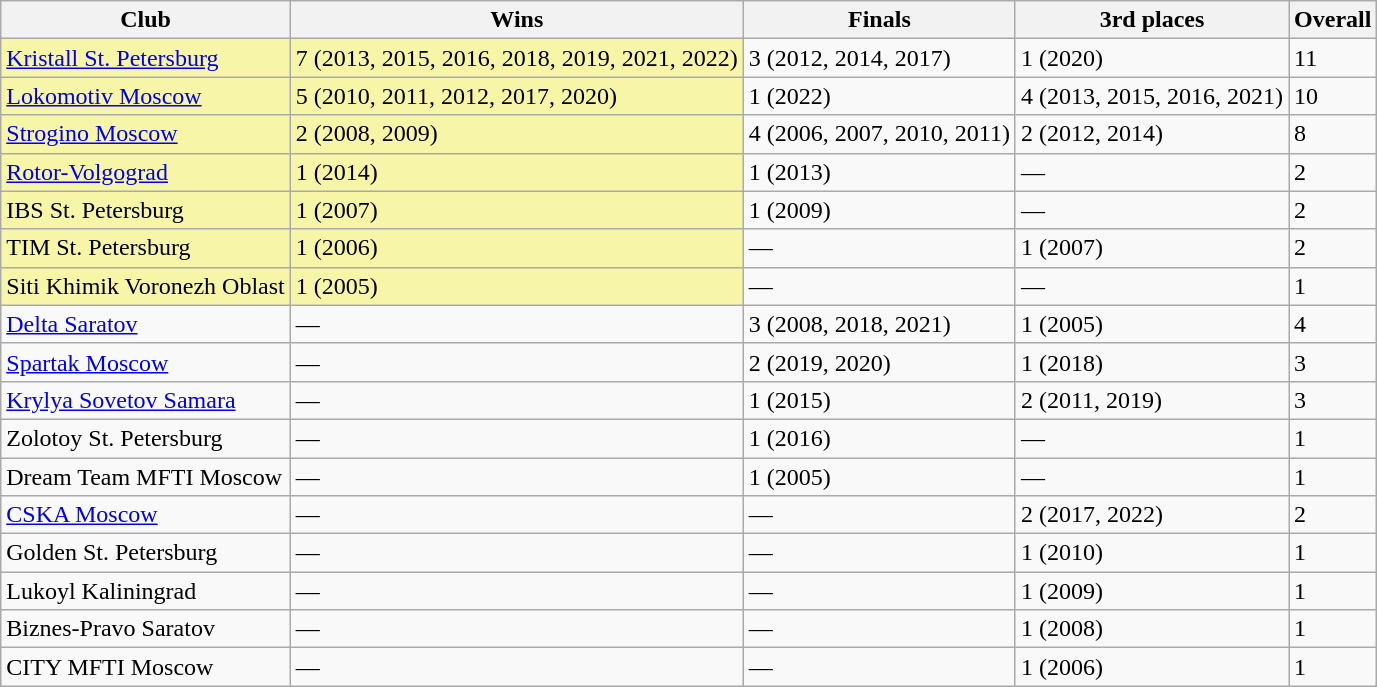<table class="wikitable">
<tr>
<th>Club</th>
<th>Wins</th>
<th>Finals</th>
<th>3rd places</th>
<th>Overall</th>
</tr>
<tr>
<td bgcolor="#F7F6A8"><a href='#'>Kristall St. Petersburg</a></td>
<td bgcolor="#F7F6A8">7 (2013, 2015, 2016, 2018, 2019, 2021, 2022)</td>
<td>3 (2012, 2014, 2017)</td>
<td>1 (2020)</td>
<td>11</td>
</tr>
<tr>
<td bgcolor="#F7F6A8"><a href='#'>Lokomotiv Moscow</a></td>
<td bgcolor="#F7F6A8">5 (2010, 2011, 2012, 2017, 2020)</td>
<td>1 (2022)</td>
<td>4 (2013, 2015, 2016, 2021)</td>
<td>10</td>
</tr>
<tr>
<td bgcolor="#F7F6A8"><a href='#'>Strogino Moscow</a></td>
<td bgcolor="#F7F6A8">2 (2008, 2009)</td>
<td>4 (2006, 2007, 2010, 2011)</td>
<td>2 (2012, 2014)</td>
<td>8</td>
</tr>
<tr>
<td bgcolor="#F7F6A8"><a href='#'>Rotor-Volgograd</a></td>
<td bgcolor="#F7F6A8">1 (2014)</td>
<td>1 (2013)</td>
<td>—</td>
<td>2</td>
</tr>
<tr>
<td bgcolor="#F7F6A8">IBS St. Petersburg</td>
<td bgcolor="#F7F6A8">1 (2007)</td>
<td>1 (2009)</td>
<td>—</td>
<td>2</td>
</tr>
<tr>
<td bgcolor="#F7F6A8">TIM St. Petersburg</td>
<td bgcolor="#F7F6A8">1 (2006)</td>
<td>—</td>
<td>1 (2007)</td>
<td>2</td>
</tr>
<tr>
<td bgcolor="#F7F6A8">Siti Khimik Voronezh Oblast</td>
<td bgcolor="#F7F6A8">1 (2005)</td>
<td>—</td>
<td>—</td>
<td>1</td>
</tr>
<tr>
<td><a href='#'>Delta Saratov</a></td>
<td>—</td>
<td>3 (2008, 2018, 2021)</td>
<td>1 (2005)</td>
<td>4</td>
</tr>
<tr>
<td><a href='#'>Spartak Moscow</a></td>
<td>—</td>
<td>2 (2019, 2020)</td>
<td>1 (2018)</td>
<td>3</td>
</tr>
<tr>
<td><a href='#'>Krylya Sovetov Samara</a></td>
<td>—</td>
<td>1 (2015)</td>
<td>2 (2011, 2019)</td>
<td>3</td>
</tr>
<tr>
<td>Zolotoy St. Petersburg</td>
<td>—</td>
<td>1 (2016)</td>
<td>—</td>
<td>1</td>
</tr>
<tr>
<td>Dream Team MFTI Moscow</td>
<td>—</td>
<td>1 (2005)</td>
<td>—</td>
<td>1</td>
</tr>
<tr>
<td><a href='#'>CSKA Moscow</a></td>
<td>—</td>
<td>—</td>
<td>2 (2017, 2022)</td>
<td>2</td>
</tr>
<tr>
<td>Golden St. Petersburg</td>
<td>—</td>
<td>—</td>
<td>1 (2010)</td>
<td>1</td>
</tr>
<tr>
<td>Lukoyl Kaliningrad</td>
<td>—</td>
<td>—</td>
<td>1 (2009)</td>
<td>1</td>
</tr>
<tr>
<td>Biznes-Pravo Saratov</td>
<td>—</td>
<td>—</td>
<td>1 (2008)</td>
<td>1</td>
</tr>
<tr>
<td>CITY MFTI Moscow</td>
<td>—</td>
<td>—</td>
<td>1 (2006)</td>
<td>1</td>
</tr>
</table>
